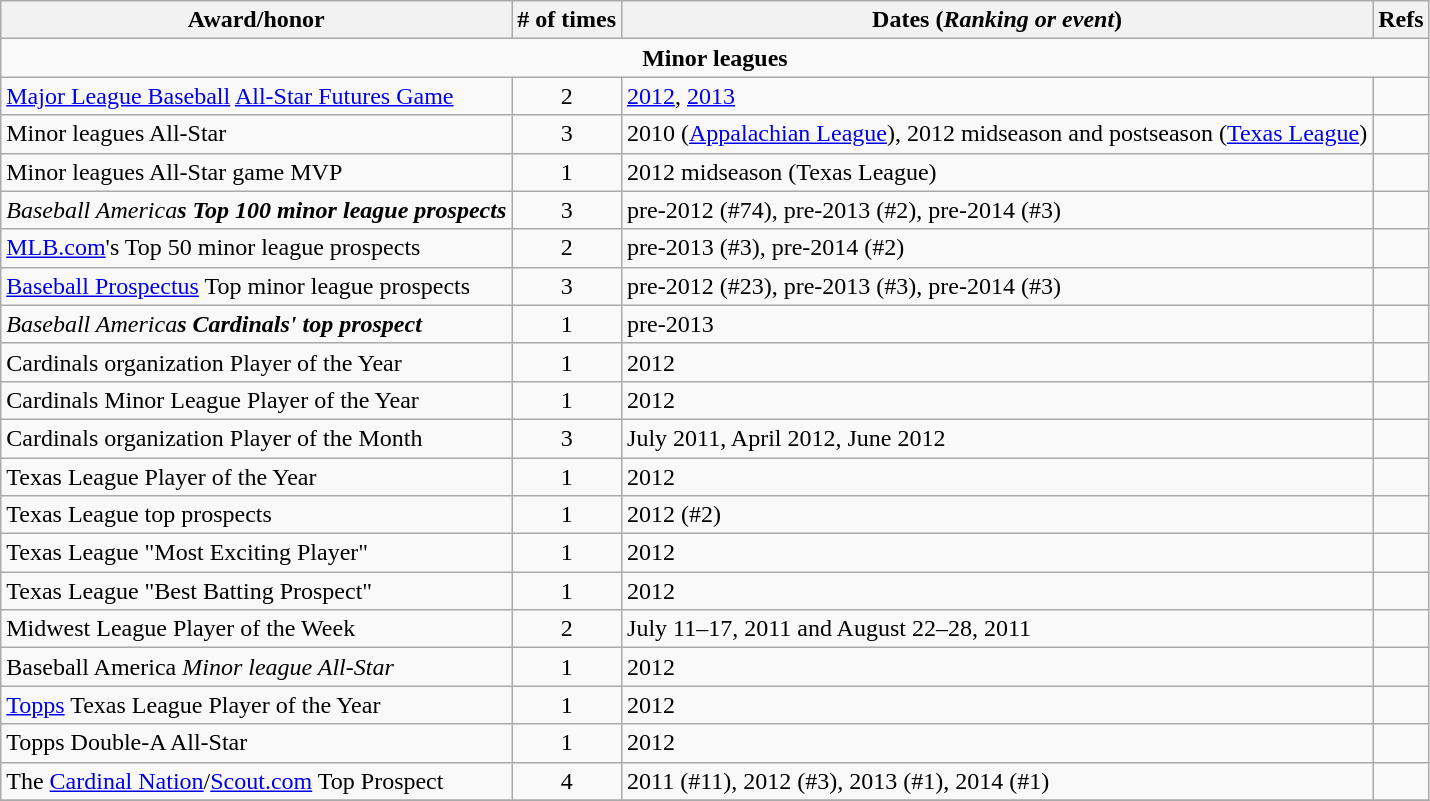<table class="wikitable" margin: 5px; text-align: center;>
<tr>
<th>Award/honor</th>
<th># of times</th>
<th>Dates (<em>Ranking or event</em>)</th>
<th>Refs</th>
</tr>
<tr>
<td colspan="4" style="text-align: center;"><strong>Minor leagues</strong></td>
</tr>
<tr>
<td><a href='#'>Major League Baseball</a> <a href='#'>All-Star Futures Game</a></td>
<td align="center">2</td>
<td><a href='#'>2012</a>, <a href='#'>2013</a></td>
<td></td>
</tr>
<tr>
<td>Minor leagues All-Star</td>
<td align="center">3</td>
<td>2010 (<a href='#'>Appalachian League</a>), 2012 midseason and postseason (<a href='#'>Texas League</a>)</td>
<td></td>
</tr>
<tr>
<td>Minor leagues All-Star game MVP</td>
<td align="center">1</td>
<td>2012 midseason (Texas League)</td>
<td></td>
</tr>
<tr>
<td><em>Baseball America<strong>s Top 100 minor league prospects</td>
<td align="center">3</td>
<td>pre-2012 (#74), pre-2013 (#2), pre-2014 (#3)</td>
<td></td>
</tr>
<tr>
<td><a href='#'>MLB.com</a>'s Top 50 minor league prospects</td>
<td align="center">2</td>
<td>pre-2013 (#3), pre-2014 (#2)</td>
<td></td>
</tr>
<tr>
<td></em><a href='#'>Baseball Prospectus</a></strong> Top minor league prospects</td>
<td align="center">3</td>
<td>pre-2012 (#23), pre-2013 (#3), pre-2014 (#3)</td>
<td></td>
</tr>
<tr>
<td><em>Baseball America<strong>s Cardinals' top prospect</td>
<td align="center">1</td>
<td>pre-2013</td>
<td></td>
</tr>
<tr>
<td>Cardinals organization Player of the Year</td>
<td align="center">1</td>
<td>2012</td>
<td></td>
</tr>
<tr>
<td>Cardinals Minor League Player of the Year</td>
<td align="center">1</td>
<td>2012</td>
<td></td>
</tr>
<tr>
<td>Cardinals organization Player of the Month</td>
<td align="center">3</td>
<td>July 2011, April 2012, June 2012</td>
<td></td>
</tr>
<tr>
<td>Texas League Player of the Year</td>
<td align="center">1</td>
<td>2012</td>
<td></td>
</tr>
<tr>
<td>Texas League top prospects</td>
<td align="center">1</td>
<td>2012 (#2)</td>
<td></td>
</tr>
<tr>
<td>Texas League "Most Exciting Player"</td>
<td align="center">1</td>
<td>2012</td>
<td></td>
</tr>
<tr>
<td>Texas League "Best Batting Prospect"</td>
<td align="center">1</td>
<td>2012</td>
<td></td>
</tr>
<tr>
<td>Midwest League Player of the Week</td>
<td align="center">2</td>
<td>July 11–17, 2011 and August 22–28, 2011</td>
<td></td>
</tr>
<tr>
<td></em>Baseball America<em> Minor league All-Star</td>
<td align="center">1</td>
<td>2012</td>
<td></td>
</tr>
<tr>
<td><a href='#'>Topps</a> Texas League Player of the Year</td>
<td align="center">1</td>
<td>2012</td>
<td></td>
</tr>
<tr>
<td>Topps Double-A All-Star</td>
<td align="center">1</td>
<td>2012</td>
<td></td>
</tr>
<tr>
<td>The <a href='#'>Cardinal Nation</a>/<a href='#'>Scout.com</a> Top Prospect</td>
<td align="center">4</td>
<td>2011 (#11), 2012 (#3), 2013 (#1), 2014 (#1)</td>
<td></td>
</tr>
<tr>
</tr>
</table>
